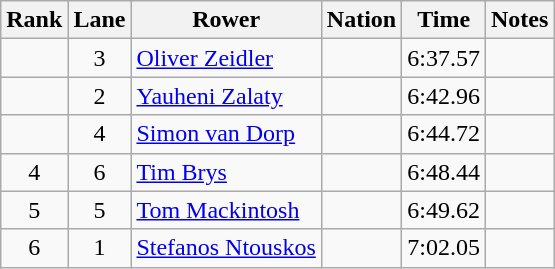<table class="wikitable sortable" style="text-align:center">
<tr>
<th>Rank</th>
<th>Lane</th>
<th>Rower</th>
<th>Nation</th>
<th>Time</th>
<th>Notes</th>
</tr>
<tr>
<td></td>
<td>3</td>
<td align=left><a href='#'>Oliver Zeidler</a></td>
<td align=left></td>
<td>6:37.57</td>
<td></td>
</tr>
<tr>
<td></td>
<td>2</td>
<td align=left><a href='#'>Yauheni Zalaty</a></td>
<td align=left></td>
<td>6:42.96</td>
<td rowspan="1"></td>
</tr>
<tr>
<td></td>
<td>4</td>
<td align=left><a href='#'>Simon van Dorp</a></td>
<td align=left></td>
<td>6:44.72</td>
<td></td>
</tr>
<tr>
<td>4</td>
<td>6</td>
<td align=left><a href='#'>Tim Brys</a></td>
<td align=left></td>
<td>6:48.44</td>
<td></td>
</tr>
<tr>
<td>5</td>
<td>5</td>
<td align=left><a href='#'>Tom Mackintosh</a></td>
<td align=left></td>
<td>6:49.62</td>
<td rowspan="1"></td>
</tr>
<tr>
<td>6</td>
<td>1</td>
<td align=left><a href='#'>Stefanos Ntouskos</a></td>
<td align=left></td>
<td>7:02.05</td>
<td rowspan="1"></td>
</tr>
</table>
